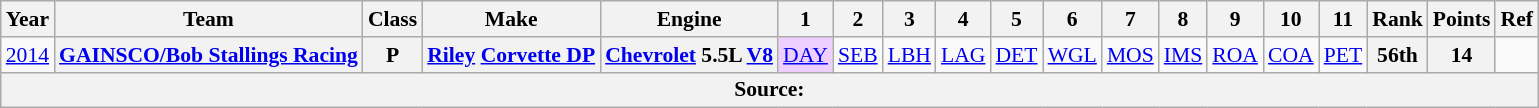<table class="wikitable" style="text-align:center; font-size:90%">
<tr>
<th>Year</th>
<th>Team</th>
<th>Class</th>
<th>Make</th>
<th>Engine</th>
<th>1</th>
<th>2</th>
<th>3</th>
<th>4</th>
<th>5</th>
<th>6</th>
<th>7</th>
<th>8</th>
<th>9</th>
<th>10</th>
<th>11</th>
<th>Rank</th>
<th>Points</th>
<th>Ref</th>
</tr>
<tr>
<td rowspan=1><a href='#'>2014</a></td>
<th><a href='#'>GAINSCO/Bob Stallings Racing</a></th>
<th rowspan=1>P</th>
<th><a href='#'>Riley</a> <a href='#'>Corvette DP</a></th>
<th rowspan=1><a href='#'>Chevrolet</a> 5.5L <a href='#'>V8</a></th>
<td style="background:#EFCFFF;"><a href='#'>DAY</a><br></td>
<td><a href='#'>SEB</a><br></td>
<td><a href='#'>LBH</a></td>
<td><a href='#'>LAG</a></td>
<td><a href='#'>DET</a></td>
<td><a href='#'>WGL</a><br></td>
<td><a href='#'>MOS</a></td>
<td><a href='#'>IMS</a></td>
<td><a href='#'>ROA</a></td>
<td><a href='#'>COA</a></td>
<td><a href='#'>PET</a><br></td>
<th rowspan=1>56th</th>
<th rowspan=1>14</th>
<td></td>
</tr>
<tr>
<th colspan="19">Source:</th>
</tr>
</table>
